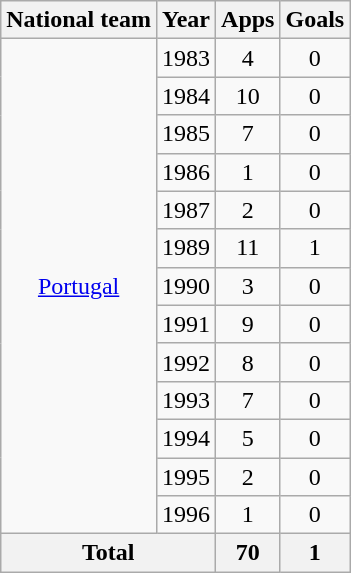<table class="wikitable" style="text-align:center">
<tr>
<th>National team</th>
<th>Year</th>
<th>Apps</th>
<th>Goals</th>
</tr>
<tr>
<td rowspan="13"><a href='#'>Portugal</a></td>
<td>1983</td>
<td>4</td>
<td>0</td>
</tr>
<tr>
<td>1984</td>
<td>10</td>
<td>0</td>
</tr>
<tr>
<td>1985</td>
<td>7</td>
<td>0</td>
</tr>
<tr>
<td>1986</td>
<td>1</td>
<td>0</td>
</tr>
<tr>
<td>1987</td>
<td>2</td>
<td>0</td>
</tr>
<tr>
<td>1989</td>
<td>11</td>
<td>1</td>
</tr>
<tr>
<td>1990</td>
<td>3</td>
<td>0</td>
</tr>
<tr>
<td>1991</td>
<td>9</td>
<td>0</td>
</tr>
<tr>
<td>1992</td>
<td>8</td>
<td>0</td>
</tr>
<tr>
<td>1993</td>
<td>7</td>
<td>0</td>
</tr>
<tr>
<td>1994</td>
<td>5</td>
<td>0</td>
</tr>
<tr>
<td>1995</td>
<td>2</td>
<td>0</td>
</tr>
<tr>
<td>1996</td>
<td>1</td>
<td>0</td>
</tr>
<tr>
<th colspan="2">Total</th>
<th>70</th>
<th>1</th>
</tr>
</table>
